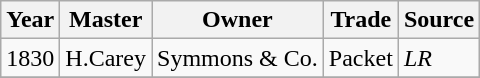<table class=" wikitable">
<tr>
<th>Year</th>
<th>Master</th>
<th>Owner</th>
<th>Trade</th>
<th>Source</th>
</tr>
<tr>
<td>1830</td>
<td>H.Carey</td>
<td>Symmons & Co.</td>
<td>Packet</td>
<td><em>LR</em></td>
</tr>
<tr>
</tr>
</table>
